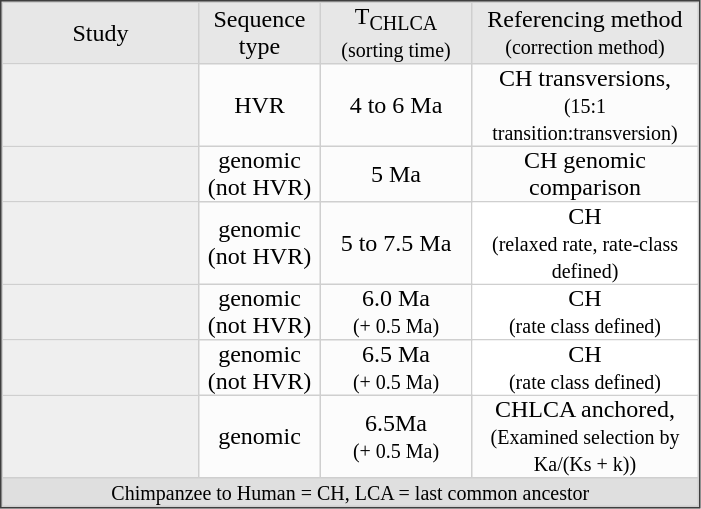<table border="0" cellspacing="1" cellpadding="0" style="text-align:center; background:#cfcfcf; margin-right: 1em; margin-bottom: 1em; border:1px #3f3f3f solid;">
<tr style="background:#e7e7e7">
<td width = 130px>Study</td>
<td width = 80px>Sequence<br>type</td>
<td width = 100px>T<sub>CHLCA</sub><br><small>(sorting time)</small></td>
<td width = 150px>Referencing method<br><small>(correction method)</small></td>
</tr>
<tr style =  "background:#fcfcfc">
<td style =  "background:#efefef"></td>
<td>HVR</td>
<td>4 to 6 Ma</td>
<td>CH transversions,<br><small>(15:1 transition:transversion)</small></td>
</tr>
<tr style =  "background:#fcfcfc">
<td style =  "background:#efefef"></td>
<td>genomic<br>(not HVR)</td>
<td>5 Ma</td>
<td>CH genomic<br> comparison</td>
</tr>
<tr style =  "background:#fcfcfc">
<td style =  "background:#efefef"></td>
<td>genomic<br>(not HVR)</td>
<td>5 to 7.5 Ma</td>
<td style="background:white">CH <br> <small>(relaxed rate, rate-class defined)</small></td>
</tr>
<tr style =  "background:#fcfcfc">
<td style =  "background:#efefef"></td>
<td>genomic<br>(not HVR)</td>
<td>6.0 Ma<br><small>(+ 0.5 Ma)</small></td>
<td style="background:white">CH <br> <small>(rate class defined)</small></td>
</tr>
<tr style =  "background:#fcfcfc">
<td style =  "background:#efefef"></td>
<td>genomic<br>(not HVR)</td>
<td>6.5 Ma<br><small>(+ 0.5 Ma)</small></td>
<td style="background:white">CH <br> <small>(rate class defined)</small></td>
</tr>
<tr style =  "background:#fcfcfc">
<td style =  "background:#efefef"></td>
<td>genomic</td>
<td>6.5Ma<br><small>(+ 0.5 Ma)</small></td>
<td>CHLCA anchored, <small>(Examined selection by<br> Ka/(Ks + k))</small></td>
</tr>
<tr>
<td style =  "background:#dfdfdf" colspan = 4><small>Chimpanzee to Human = CH, LCA = last common ancestor</small></td>
</tr>
</table>
